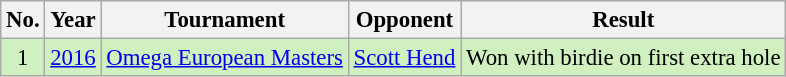<table class="wikitable" style="font-size:95%;">
<tr>
<th>No.</th>
<th>Year</th>
<th>Tournament</th>
<th>Opponent</th>
<th>Result</th>
</tr>
<tr style="background:#D0F0C0;">
<td align=center>1</td>
<td><a href='#'>2016</a></td>
<td><a href='#'>Omega European Masters</a></td>
<td> <a href='#'>Scott Hend</a></td>
<td>Won with birdie on first extra hole</td>
</tr>
</table>
